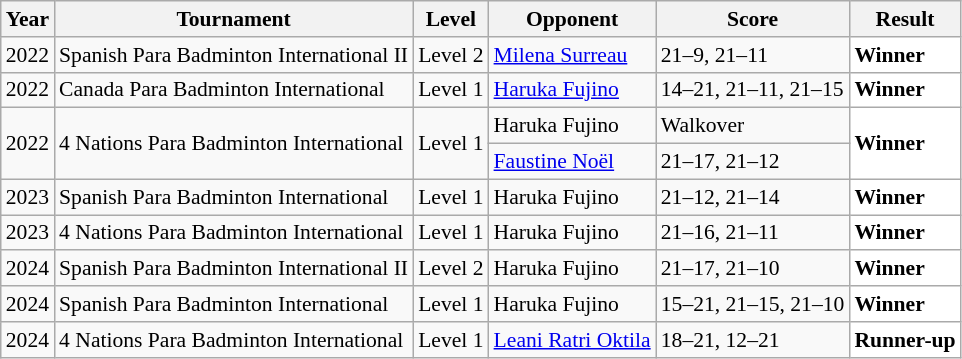<table class="sortable wikitable" style="font-size: 90%;">
<tr>
<th>Year</th>
<th>Tournament</th>
<th>Level</th>
<th>Opponent</th>
<th>Score</th>
<th>Result</th>
</tr>
<tr>
<td align="center">2022</td>
<td align="left">Spanish Para Badminton International II</td>
<td align="left">Level 2</td>
<td align="left"> <a href='#'>Milena Surreau</a></td>
<td align="left">21–9, 21–11</td>
<td style="text-align:left; background:white"> <strong>Winner</strong></td>
</tr>
<tr>
<td align="center">2022</td>
<td align="left">Canada Para Badminton International</td>
<td align="left">Level 1</td>
<td align="left"> <a href='#'>Haruka Fujino</a></td>
<td align="left">14–21, 21–11, 21–15</td>
<td style="text-align:left; background:white"> <strong>Winner</strong></td>
</tr>
<tr>
<td rowspan="2" align="center">2022</td>
<td rowspan="2" align="left">4 Nations Para Badminton International</td>
<td rowspan="2" align="left">Level 1</td>
<td align="left"> Haruka Fujino</td>
<td align="left">Walkover</td>
<td rowspan="2" style="text-align:left; background:white"> <strong>Winner</strong></td>
</tr>
<tr>
<td align="left"> <a href='#'>Faustine Noël</a></td>
<td align="left">21–17, 21–12</td>
</tr>
<tr>
<td align="center">2023</td>
<td align="left">Spanish Para Badminton International</td>
<td align="left">Level 1</td>
<td align="left"> Haruka Fujino</td>
<td align="left">21–12, 21–14</td>
<td style="text-align:left; background:white"> <strong>Winner</strong></td>
</tr>
<tr>
<td align="center">2023</td>
<td align="left">4 Nations Para Badminton International</td>
<td align="left">Level 1</td>
<td align="left"> Haruka Fujino</td>
<td align="left">21–16, 21–11</td>
<td style="text-align:left; background:white"> <strong>Winner</strong></td>
</tr>
<tr>
<td align="center">2024</td>
<td align="left">Spanish Para Badminton International II</td>
<td align="left">Level 2</td>
<td align="left"> Haruka Fujino</td>
<td align="left">21–17, 21–10</td>
<td style="text-align:left; background:white"> <strong>Winner</strong></td>
</tr>
<tr>
<td align="center">2024</td>
<td align="left">Spanish Para Badminton International</td>
<td align="left">Level 1</td>
<td align="left"> Haruka Fujino</td>
<td align="left">15–21, 21–15, 21–10</td>
<td style="text-align:left; background:white"> <strong>Winner</strong></td>
</tr>
<tr>
<td align="center">2024</td>
<td align="left">4 Nations Para Badminton International</td>
<td align="left">Level 1</td>
<td align="left"> <a href='#'>Leani Ratri Oktila</a></td>
<td align="left">18–21, 12–21</td>
<td style="text-align:left; background:white"> <strong>Runner-up</strong></td>
</tr>
</table>
